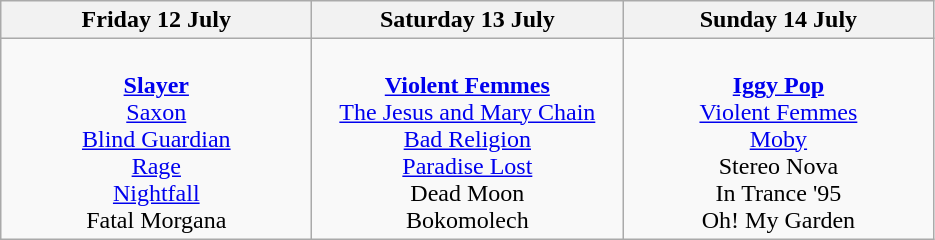<table class="wikitable">
<tr>
<th>Friday 12 July</th>
<th>Saturday 13 July</th>
<th>Sunday 14 July</th>
</tr>
<tr>
<td valign="top" align="center" width=200><br><strong><a href='#'>Slayer</a></strong>
<br><a href='#'>Saxon</a>
<br><a href='#'>Blind Guardian</a>
<br><a href='#'>Rage</a>
<br><a href='#'>Nightfall</a>
<br>Fatal Morgana</td>
<td valign="top" align="center" width=200><br><strong><a href='#'>Violent Femmes</a></strong>
<br><a href='#'>The Jesus and Mary Chain</a>
<br><a href='#'>Bad Religion</a>
<br><a href='#'>Paradise Lost</a>
<br>Dead Moon
<br>Bokomolech</td>
<td valign="top" align="center" width=200><br><strong><a href='#'>Iggy Pop</a></strong>
<br><a href='#'>Violent Femmes</a>
<br><a href='#'>Moby</a>
<br>Stereo Nova
<br>In Trance '95
<br>Oh! My Garden</td>
</tr>
</table>
